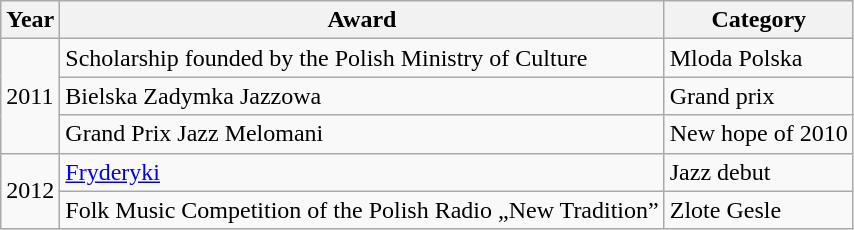<table class="wikitable">
<tr>
<th>Year</th>
<th>Award</th>
<th>Category</th>
</tr>
<tr>
<td rowspan=3>2011</td>
<td>Scholarship founded by the Polish Ministry of Culture</td>
<td>Mloda Polska</td>
</tr>
<tr -->
<td>Bielska Zadymka Jazzowa</td>
<td>Grand prix</td>
</tr>
<tr -->
<td>Grand Prix Jazz Melomani</td>
<td>New hope of 2010</td>
</tr>
<tr -->
<td rowspan=2>2012</td>
<td><a href='#'>Fryderyki</a></td>
<td>Jazz debut</td>
</tr>
<tr -->
<td>Folk Music Competition of the Polish Radio „New Tradition”</td>
<td>Zlote Gesle</td>
</tr>
</table>
